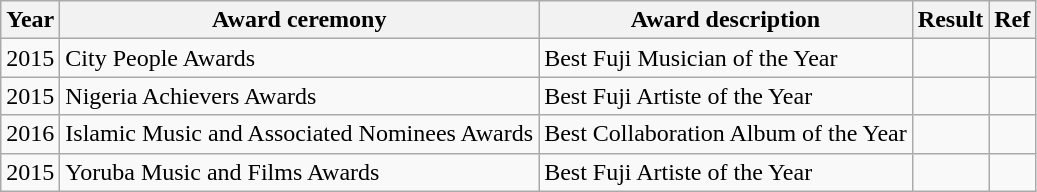<table class="wikitable sortable">
<tr>
<th>Year</th>
<th>Award ceremony</th>
<th>Award description</th>
<th>Result</th>
<th>Ref</th>
</tr>
<tr>
<td>2015</td>
<td>City People Awards</td>
<td>Best Fuji Musician of the Year</td>
<td></td>
<td></td>
</tr>
<tr>
<td>2015</td>
<td>Nigeria Achievers Awards</td>
<td>Best Fuji Artiste of the Year</td>
<td></td>
<td></td>
</tr>
<tr>
<td>2016</td>
<td>Islamic Music and Associated Nominees Awards</td>
<td>Best Collaboration Album of the Year</td>
<td></td>
<td></td>
</tr>
<tr>
<td>2015</td>
<td>Yoruba Music and Films Awards</td>
<td>Best Fuji Artiste of the Year</td>
<td></td>
<td></td>
</tr>
</table>
